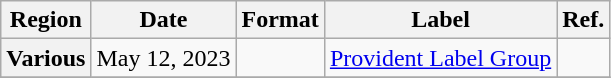<table class="wikitable plainrowheaders">
<tr>
<th scope="col">Region</th>
<th scope="col">Date</th>
<th scope="col">Format</th>
<th scope="col">Label</th>
<th scope="col">Ref.</th>
</tr>
<tr>
<th scope="row">Various</th>
<td>May 12, 2023</td>
<td></td>
<td><a href='#'>Provident Label Group</a></td>
<td></td>
</tr>
<tr>
</tr>
</table>
